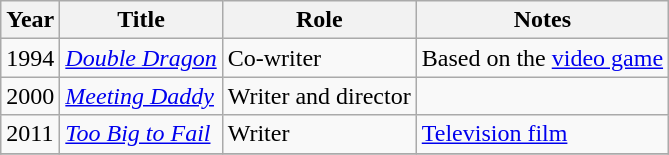<table class="wikitable sortable">
<tr>
<th>Year</th>
<th>Title</th>
<th>Role</th>
<th>Notes</th>
</tr>
<tr>
<td>1994</td>
<td><em><a href='#'>Double Dragon</a></em></td>
<td>Co-writer</td>
<td>Based on the <a href='#'>video game</a></td>
</tr>
<tr>
<td>2000</td>
<td><em><a href='#'>Meeting Daddy</a></em></td>
<td>Writer and director</td>
<td></td>
</tr>
<tr>
<td>2011</td>
<td><em><a href='#'>Too Big to Fail</a></em></td>
<td>Writer</td>
<td><a href='#'>Television film</a></td>
</tr>
<tr>
</tr>
</table>
